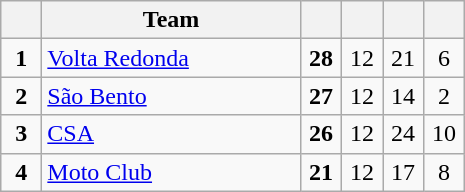<table class="wikitable" style="text-align: center;">
<tr>
<th width=20></th>
<th width=165>Team</th>
<th width=20></th>
<th width=20></th>
<th width=20></th>
<th width=20></th>
</tr>
<tr>
<td><strong>1</strong></td>
<td align=left> <a href='#'>Volta Redonda</a></td>
<td><strong>28</strong></td>
<td>12</td>
<td>21</td>
<td>6</td>
</tr>
<tr>
<td><strong>2</strong></td>
<td align=left> <a href='#'>São Bento</a></td>
<td><strong>27</strong></td>
<td>12</td>
<td>14</td>
<td>2</td>
</tr>
<tr>
<td><strong>3</strong></td>
<td align=left> <a href='#'>CSA</a></td>
<td><strong>26</strong></td>
<td>12</td>
<td>24</td>
<td>10</td>
</tr>
<tr>
<td><strong>4</strong></td>
<td align=left> <a href='#'>Moto Club</a></td>
<td><strong>21</strong></td>
<td>12</td>
<td>17</td>
<td>8</td>
</tr>
</table>
